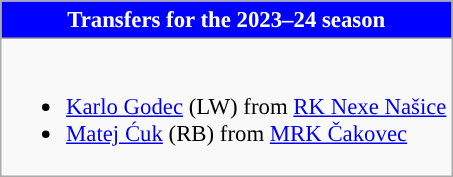<table class="wikitable collapsible collapsed" style="font-size:95%">
<tr>
<th style="color:#FFFFFF; background:#0000FF"><strong>Transfers for the 2023–24 season</strong></th>
</tr>
<tr>
<td><br>
<ul><li> <a href='#'>Karlo Godec</a> (LW) from  <a href='#'>RK Nexe Našice</a></li><li> <a href='#'>Matej Ćuk</a> (RB) from  <a href='#'>MRK Čakovec</a></li></ul></td>
</tr>
</table>
